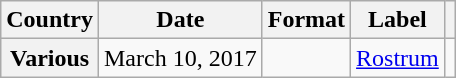<table class="wikitable plainrowheaders">
<tr>
<th scope="col">Country</th>
<th scope="col">Date</th>
<th scope="col">Format</th>
<th scope="col">Label</th>
<th scope="col"></th>
</tr>
<tr>
<th scope="row">Various</th>
<td>March 10, 2017</td>
<td></td>
<td><a href='#'>Rostrum</a></td>
<td align="center"></td>
</tr>
</table>
